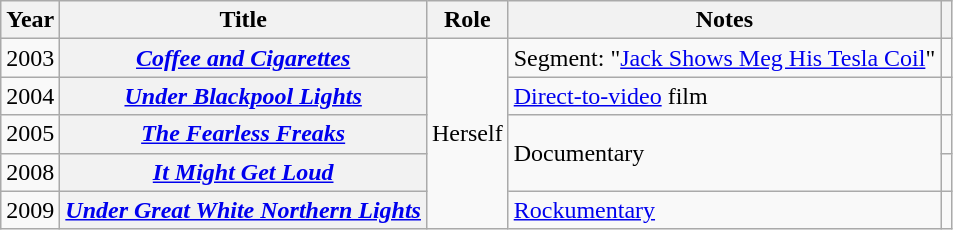<table class="wikitable plainrowheaders sortable">
<tr>
<th scope="col">Year</th>
<th scope="col">Title</th>
<th scope="col">Role</th>
<th scope="col">Notes</th>
<th scope="col"></th>
</tr>
<tr>
<td>2003</td>
<th scope="row"><em><a href='#'>Coffee and Cigarettes</a></em></th>
<td rowspan="5">Herself</td>
<td>Segment: "<a href='#'>Jack Shows Meg His Tesla Coil</a>"</td>
<td style="text-align:center;"></td>
</tr>
<tr>
<td>2004</td>
<th scope="row"><em><a href='#'>Under Blackpool Lights</a></em></th>
<td><a href='#'>Direct-to-video</a> film</td>
<td style="text-align:center;"></td>
</tr>
<tr>
<td>2005</td>
<th scope="row"><em><a href='#'>The Fearless Freaks</a></em></th>
<td rowspan="2">Documentary</td>
<td style="text-align:center;"></td>
</tr>
<tr>
<td>2008</td>
<th scope="row"><em><a href='#'>It Might Get Loud</a></em></th>
<td style="text-align:center;"></td>
</tr>
<tr>
<td>2009</td>
<th scope="row"><em><a href='#'>Under Great White Northern Lights</a></em></th>
<td><a href='#'>Rockumentary</a></td>
<td style="text-align:center;"></td>
</tr>
</table>
